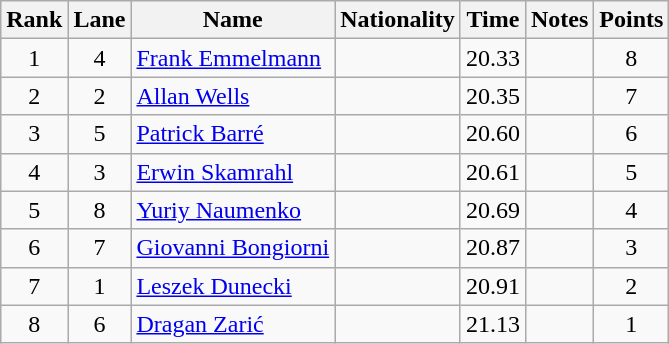<table class="wikitable sortable" style="text-align:center">
<tr>
<th>Rank</th>
<th>Lane</th>
<th>Name</th>
<th>Nationality</th>
<th>Time</th>
<th>Notes</th>
<th>Points</th>
</tr>
<tr>
<td>1</td>
<td>4</td>
<td align=left><a href='#'>Frank Emmelmann</a></td>
<td align=left></td>
<td>20.33</td>
<td></td>
<td>8</td>
</tr>
<tr>
<td>2</td>
<td>2</td>
<td align=left><a href='#'>Allan Wells</a></td>
<td align=left></td>
<td>20.35</td>
<td></td>
<td>7</td>
</tr>
<tr>
<td>3</td>
<td>5</td>
<td align=left><a href='#'>Patrick Barré</a></td>
<td align=left></td>
<td>20.60</td>
<td></td>
<td>6</td>
</tr>
<tr>
<td>4</td>
<td>3</td>
<td align=left><a href='#'>Erwin Skamrahl</a></td>
<td align=left></td>
<td>20.61</td>
<td></td>
<td>5</td>
</tr>
<tr>
<td>5</td>
<td>8</td>
<td align=left><a href='#'>Yuriy Naumenko</a></td>
<td align=left></td>
<td>20.69</td>
<td></td>
<td>4</td>
</tr>
<tr>
<td>6</td>
<td>7</td>
<td align=left><a href='#'>Giovanni Bongiorni</a></td>
<td align=left></td>
<td>20.87</td>
<td></td>
<td>3</td>
</tr>
<tr>
<td>7</td>
<td>1</td>
<td align=left><a href='#'>Leszek Dunecki</a></td>
<td align=left></td>
<td>20.91</td>
<td></td>
<td>2</td>
</tr>
<tr>
<td>8</td>
<td>6</td>
<td align=left><a href='#'>Dragan Zarić</a></td>
<td align=left></td>
<td>21.13</td>
<td></td>
<td>1</td>
</tr>
</table>
